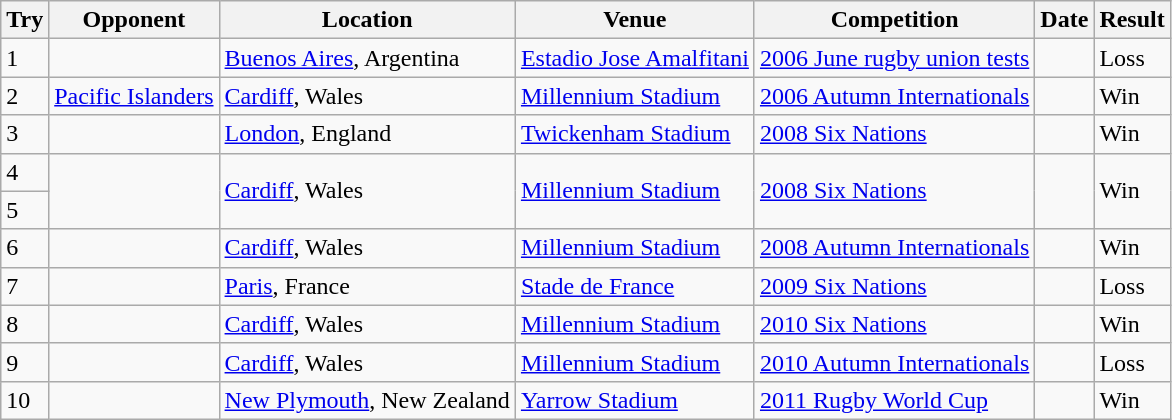<table class="wikitable sortable">
<tr>
<th>Try</th>
<th>Opponent</th>
<th>Location</th>
<th>Venue</th>
<th>Competition</th>
<th>Date</th>
<th>Result</th>
</tr>
<tr>
<td>1</td>
<td></td>
<td><a href='#'>Buenos Aires</a>, Argentina</td>
<td><a href='#'>Estadio Jose Amalfitani</a></td>
<td><a href='#'>2006 June rugby union tests</a></td>
<td></td>
<td>Loss</td>
</tr>
<tr>
<td>2</td>
<td><a href='#'>Pacific Islanders</a></td>
<td><a href='#'>Cardiff</a>, Wales</td>
<td><a href='#'>Millennium Stadium</a></td>
<td><a href='#'>2006 Autumn Internationals</a></td>
<td></td>
<td>Win</td>
</tr>
<tr>
<td>3</td>
<td></td>
<td><a href='#'>London</a>, England</td>
<td><a href='#'>Twickenham Stadium</a></td>
<td><a href='#'>2008 Six Nations</a></td>
<td></td>
<td>Win</td>
</tr>
<tr>
<td>4</td>
<td rowspan="2"></td>
<td rowspan="2"><a href='#'>Cardiff</a>, Wales</td>
<td rowspan="2"><a href='#'>Millennium Stadium</a></td>
<td rowspan="2"><a href='#'>2008 Six Nations</a></td>
<td rowspan="2"></td>
<td rowspan="2">Win</td>
</tr>
<tr>
<td>5</td>
</tr>
<tr>
<td>6</td>
<td></td>
<td><a href='#'>Cardiff</a>, Wales</td>
<td><a href='#'>Millennium Stadium</a></td>
<td><a href='#'>2008 Autumn Internationals</a></td>
<td></td>
<td>Win</td>
</tr>
<tr>
<td>7</td>
<td></td>
<td><a href='#'>Paris</a>, France</td>
<td><a href='#'>Stade de France</a></td>
<td><a href='#'>2009 Six Nations</a></td>
<td></td>
<td>Loss</td>
</tr>
<tr>
<td>8</td>
<td></td>
<td><a href='#'>Cardiff</a>, Wales</td>
<td><a href='#'>Millennium Stadium</a></td>
<td><a href='#'>2010 Six Nations</a></td>
<td></td>
<td>Win</td>
</tr>
<tr>
<td>9</td>
<td></td>
<td><a href='#'>Cardiff</a>, Wales</td>
<td><a href='#'>Millennium Stadium</a></td>
<td><a href='#'>2010 Autumn Internationals</a></td>
<td></td>
<td>Loss</td>
</tr>
<tr>
<td>10</td>
<td></td>
<td><a href='#'>New Plymouth</a>, New Zealand</td>
<td><a href='#'>Yarrow Stadium</a></td>
<td><a href='#'>2011 Rugby World Cup</a></td>
<td></td>
<td>Win</td>
</tr>
</table>
